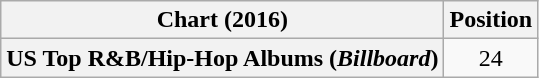<table class="wikitable sortable plainrowheaders" style="text-align:center">
<tr>
<th scope="col">Chart (2016)</th>
<th scope="col">Position</th>
</tr>
<tr>
<th scope="row">US Top R&B/Hip-Hop Albums (<em>Billboard</em>)</th>
<td>24</td>
</tr>
</table>
